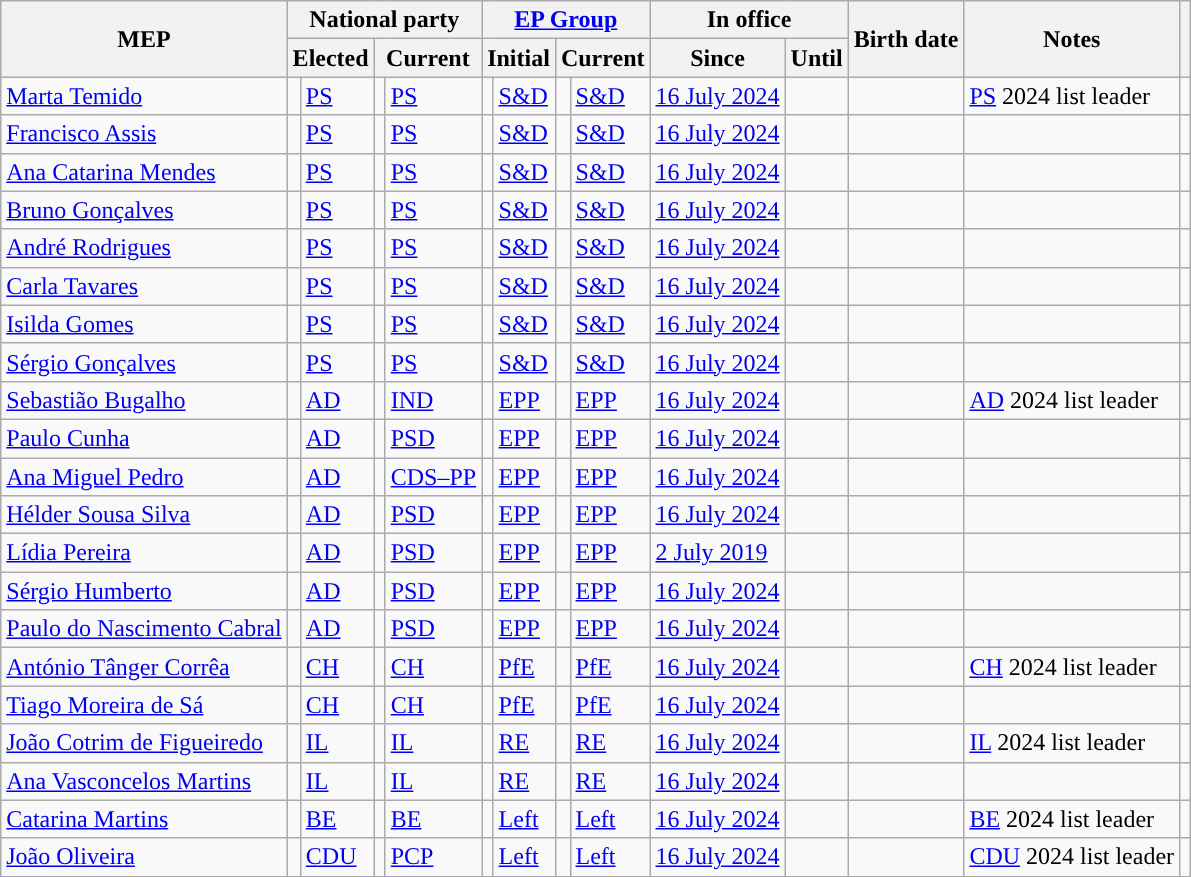<table class="wikitable sortable" style="text-align:left">
<tr>
<th rowspan="2">MEP</th>
<th colspan="4">National party</th>
<th colspan="4"><a href='#'>EP Group</a></th>
<th colspan="2">In office</th>
<th rowspan="2">Birth date</th>
<th rowspan="2">Notes</th>
<th rowspan="2" class="unsortable"></th>
</tr>
<tr>
<th colspan="2">Elected</th>
<th colspan="2">Current</th>
<th colspan="2">Initial</th>
<th colspan="2">Current</th>
<th>Since</th>
<th>Until</th>
</tr>
<tr>
<td><a href='#'>Marta Temido</a></td>
<td style="background: "></td>
<td><a href='#'>PS</a></td>
<td style="background: "></td>
<td><a href='#'>PS</a></td>
<td style="background: "></td>
<td><a href='#'>S&D</a></td>
<td style="background: "></td>
<td><a href='#'>S&D</a></td>
<td><a href='#'>16 July 2024</a></td>
<td></td>
<td></td>
<td><a href='#'>PS</a> 2024 list leader</td>
<td></td>
</tr>
<tr>
<td><a href='#'>Francisco Assis</a></td>
<td style="background: "></td>
<td><a href='#'>PS</a></td>
<td style="background: "></td>
<td><a href='#'>PS</a></td>
<td style="background: "></td>
<td><a href='#'>S&D</a></td>
<td style="background: "></td>
<td><a href='#'>S&D</a></td>
<td><a href='#'>16 July 2024</a></td>
<td></td>
<td></td>
<td></td>
<td></td>
</tr>
<tr>
<td><a href='#'>Ana Catarina Mendes</a></td>
<td style="background: "></td>
<td><a href='#'>PS</a></td>
<td style="background: "></td>
<td><a href='#'>PS</a></td>
<td style="background: "></td>
<td><a href='#'>S&D</a></td>
<td style="background: "></td>
<td><a href='#'>S&D</a></td>
<td><a href='#'>16 July 2024</a></td>
<td></td>
<td></td>
<td></td>
<td></td>
</tr>
<tr>
<td><a href='#'>Bruno Gonçalves</a></td>
<td style="background: "></td>
<td><a href='#'>PS</a></td>
<td style="background: "></td>
<td><a href='#'>PS</a></td>
<td style="background: "></td>
<td><a href='#'>S&D</a></td>
<td style="background: "></td>
<td><a href='#'>S&D</a></td>
<td><a href='#'>16 July 2024</a></td>
<td></td>
<td></td>
<td></td>
<td></td>
</tr>
<tr>
<td><a href='#'>André Rodrigues</a></td>
<td style="background: "></td>
<td><a href='#'>PS</a></td>
<td style="background: "></td>
<td><a href='#'>PS</a></td>
<td style="background: "></td>
<td><a href='#'>S&D</a></td>
<td style="background: "></td>
<td><a href='#'>S&D</a></td>
<td><a href='#'>16 July 2024</a></td>
<td></td>
<td></td>
<td></td>
<td></td>
</tr>
<tr>
<td><a href='#'>Carla Tavares</a></td>
<td style="background: "></td>
<td><a href='#'>PS</a></td>
<td style="background: "></td>
<td><a href='#'>PS</a></td>
<td style="background: "></td>
<td><a href='#'>S&D</a></td>
<td style="background: "></td>
<td><a href='#'>S&D</a></td>
<td><a href='#'>16 July 2024</a></td>
<td></td>
<td></td>
<td></td>
<td></td>
</tr>
<tr>
<td><a href='#'>Isilda Gomes</a></td>
<td style="background: "></td>
<td><a href='#'>PS</a></td>
<td style="background: "></td>
<td><a href='#'>PS</a></td>
<td style="background: "></td>
<td><a href='#'>S&D</a></td>
<td style="background: "></td>
<td><a href='#'>S&D</a></td>
<td><a href='#'>16 July 2024</a></td>
<td></td>
<td></td>
<td></td>
<td></td>
</tr>
<tr>
<td><a href='#'>Sérgio Gonçalves</a></td>
<td style="background: "></td>
<td><a href='#'>PS</a></td>
<td style="background: "></td>
<td><a href='#'>PS</a></td>
<td style="background: "></td>
<td><a href='#'>S&D</a></td>
<td style="background: "></td>
<td><a href='#'>S&D</a></td>
<td><a href='#'>16 July 2024</a></td>
<td></td>
<td></td>
<td></td>
<td></td>
</tr>
<tr>
<td><a href='#'>Sebastião Bugalho</a></td>
<td style="background: "></td>
<td><a href='#'>AD</a></td>
<td style="background: "></td>
<td><a href='#'>IND</a></td>
<td style="background: "></td>
<td><a href='#'>EPP</a></td>
<td style="background: "></td>
<td><a href='#'>EPP</a></td>
<td><a href='#'>16 July 2024</a></td>
<td></td>
<td></td>
<td><a href='#'>AD</a> 2024 list leader</td>
<td></td>
</tr>
<tr>
<td><a href='#'>Paulo Cunha</a></td>
<td style="background: "></td>
<td><a href='#'>AD</a></td>
<td style="background: "></td>
<td><a href='#'>PSD</a></td>
<td style="background: "></td>
<td><a href='#'>EPP</a></td>
<td style="background: "></td>
<td><a href='#'>EPP</a></td>
<td><a href='#'>16 July 2024</a></td>
<td></td>
<td></td>
<td></td>
<td></td>
</tr>
<tr>
<td><a href='#'>Ana Miguel Pedro</a></td>
<td style="background: "></td>
<td><a href='#'>AD</a></td>
<td style="background: "></td>
<td><a href='#'>CDS–PP</a></td>
<td style="background: "></td>
<td><a href='#'>EPP</a></td>
<td style="background: "></td>
<td><a href='#'>EPP</a></td>
<td><a href='#'>16 July 2024</a></td>
<td></td>
<td></td>
<td></td>
<td></td>
</tr>
<tr>
<td><a href='#'>Hélder Sousa Silva</a></td>
<td style="background: "></td>
<td><a href='#'>AD</a></td>
<td style="background: "></td>
<td><a href='#'>PSD</a></td>
<td style="background: "></td>
<td><a href='#'>EPP</a></td>
<td style="background: "></td>
<td><a href='#'>EPP</a></td>
<td><a href='#'>16 July 2024</a></td>
<td></td>
<td></td>
<td></td>
<td></td>
</tr>
<tr>
<td><a href='#'>Lídia Pereira</a></td>
<td style="background: "></td>
<td><a href='#'>AD</a></td>
<td style="background: "></td>
<td><a href='#'>PSD</a></td>
<td style="background: "></td>
<td><a href='#'>EPP</a></td>
<td style="background: "></td>
<td><a href='#'>EPP</a></td>
<td><a href='#'>2 July 2019</a></td>
<td></td>
<td></td>
<td></td>
<td></td>
</tr>
<tr>
<td><a href='#'>Sérgio Humberto</a></td>
<td style="background: "></td>
<td><a href='#'>AD</a></td>
<td style="background: "></td>
<td><a href='#'>PSD</a></td>
<td style="background: "></td>
<td><a href='#'>EPP</a></td>
<td style="background: "></td>
<td><a href='#'>EPP</a></td>
<td><a href='#'>16 July 2024</a></td>
<td></td>
<td></td>
<td></td>
<td></td>
</tr>
<tr>
<td><a href='#'>Paulo do Nascimento Cabral</a></td>
<td style="background: "></td>
<td><a href='#'>AD</a></td>
<td style="background: "></td>
<td><a href='#'>PSD</a></td>
<td style="background: "></td>
<td><a href='#'>EPP</a></td>
<td style="background: "></td>
<td><a href='#'>EPP</a></td>
<td><a href='#'>16 July 2024</a></td>
<td></td>
<td></td>
<td></td>
<td></td>
</tr>
<tr>
<td><a href='#'>António Tânger Corrêa</a></td>
<td style="background: "></td>
<td><a href='#'>CH</a></td>
<td style="background: "></td>
<td><a href='#'>CH</a></td>
<td style="background: "></td>
<td><a href='#'>PfE</a></td>
<td style="background: "></td>
<td><a href='#'>PfE</a></td>
<td><a href='#'>16 July 2024</a></td>
<td></td>
<td></td>
<td><a href='#'>CH</a> 2024 list leader</td>
<td></td>
</tr>
<tr>
<td><a href='#'>Tiago Moreira de Sá</a></td>
<td style="background: "></td>
<td><a href='#'>CH</a></td>
<td style="background: "></td>
<td><a href='#'>CH</a></td>
<td style="background: "></td>
<td><a href='#'>PfE</a></td>
<td style="background: "></td>
<td><a href='#'>PfE</a></td>
<td><a href='#'>16 July 2024</a></td>
<td></td>
<td></td>
<td></td>
<td></td>
</tr>
<tr>
<td><a href='#'>João Cotrim de Figueiredo</a></td>
<td style="background: "></td>
<td><a href='#'>IL</a></td>
<td style="background: "></td>
<td><a href='#'>IL</a></td>
<td style="background: "></td>
<td><a href='#'>RE</a></td>
<td style="background: "></td>
<td><a href='#'>RE</a></td>
<td><a href='#'>16 July 2024</a></td>
<td></td>
<td></td>
<td><a href='#'>IL</a> 2024 list leader</td>
<td></td>
</tr>
<tr>
<td><a href='#'>Ana Vasconcelos Martins</a></td>
<td style="background: "></td>
<td><a href='#'>IL</a></td>
<td style="background: "></td>
<td><a href='#'>IL</a></td>
<td style="background: "></td>
<td><a href='#'>RE</a></td>
<td style="background: "></td>
<td><a href='#'>RE</a></td>
<td><a href='#'>16 July 2024</a></td>
<td></td>
<td></td>
<td></td>
<td></td>
</tr>
<tr>
<td><a href='#'>Catarina Martins</a></td>
<td style="background: "></td>
<td><a href='#'>BE</a></td>
<td style="background: "></td>
<td><a href='#'>BE</a></td>
<td style="background: "></td>
<td><a href='#'>Left</a></td>
<td style="background: "></td>
<td><a href='#'>Left</a></td>
<td><a href='#'>16 July 2024</a></td>
<td></td>
<td></td>
<td><a href='#'>BE</a> 2024 list leader</td>
<td></td>
</tr>
<tr>
<td><a href='#'>João Oliveira</a></td>
<td style="background: "></td>
<td><a href='#'>CDU</a></td>
<td style="background: "></td>
<td><a href='#'>PCP</a></td>
<td style="background: "></td>
<td><a href='#'>Left</a></td>
<td style="background: "></td>
<td><a href='#'>Left</a></td>
<td><a href='#'>16 July 2024</a></td>
<td></td>
<td></td>
<td><a href='#'>CDU</a> 2024 list leader</td>
<td></td>
</tr>
<tr>
</tr>
</table>
